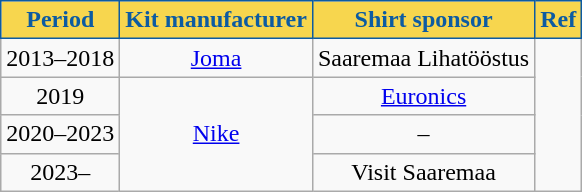<table class="wikitable" style="text-align:center">
<tr>
<th style="background: #F7D64E; color:#0C5BA2; border:1px solid #0C5BA2">Period</th>
<th style="background: #F7D64E; color:#0C5BA2; border:1px solid #0C5BA2">Kit manufacturer</th>
<th style="background: #F7D64E; color:#0C5BA2; border:1px solid #0C5BA2">Shirt sponsor</th>
<th style="background: #F7D64E; color:#0C5BA2; border:1px solid #0C5BA2">Ref</th>
</tr>
<tr>
<td>2013–2018</td>
<td><a href='#'>Joma</a></td>
<td>Saaremaa Lihatööstus</td>
<td rowspan="12"></td>
</tr>
<tr>
<td>2019</td>
<td rowspan="3"><a href='#'>Nike</a></td>
<td><a href='#'>Euronics</a></td>
</tr>
<tr>
<td>2020–2023</td>
<td>–</td>
</tr>
<tr>
<td>2023–</td>
<td>Visit Saaremaa</td>
</tr>
</table>
